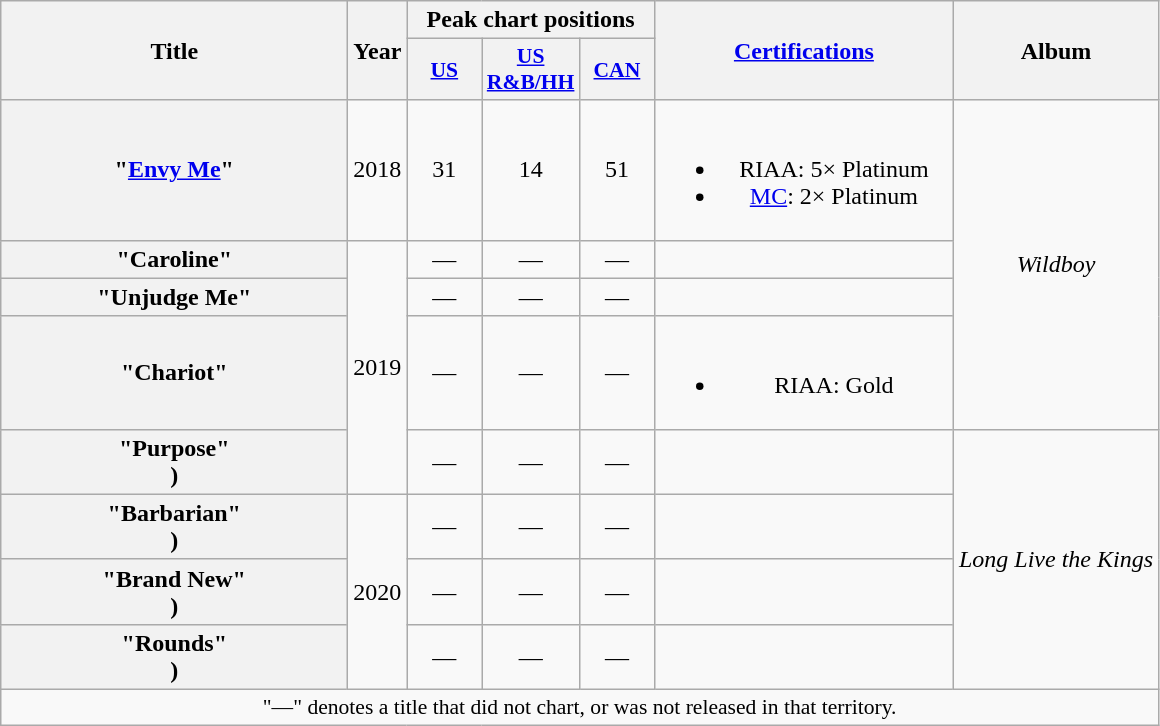<table class="wikitable plainrowheaders" style="text-align:center;">
<tr>
<th rowspan="2" scope="col" style="width:14em;">Title</th>
<th rowspan="2" scope="col" style="width:1em;">Year</th>
<th colspan="3">Peak chart positions</th>
<th rowspan="2" scope="col" style="width:12em;"><a href='#'>Certifications</a></th>
<th rowspan="2">Album</th>
</tr>
<tr>
<th scope="col" style="width:3em;font-size:90%;"><a href='#'>US</a><br></th>
<th scope="col" style="width:3em;font-size:90%;"><a href='#'>US<br>R&B/HH</a><br></th>
<th scope="col" style="width:3em;font-size:90%;"><a href='#'>CAN</a><br></th>
</tr>
<tr>
<th scope="row">"<a href='#'>Envy Me</a>"</th>
<td>2018</td>
<td>31</td>
<td>14</td>
<td>51</td>
<td><br><ul><li>RIAA: 5× Platinum</li><li><a href='#'>MC</a>: 2× Platinum</li></ul></td>
<td rowspan="4"><em>Wildboy</em></td>
</tr>
<tr>
<th scope="row">"Caroline"<br></th>
<td rowspan="4">2019</td>
<td>—</td>
<td>—</td>
<td>—</td>
<td></td>
</tr>
<tr>
<th scope="row">"Unjudge Me"<br></th>
<td>—</td>
<td>—</td>
<td>—</td>
<td></td>
</tr>
<tr>
<th scope="row">"Chariot"<br></th>
<td>—</td>
<td>—</td>
<td>—</td>
<td><br><ul><li>RIAA: Gold</li></ul></td>
</tr>
<tr>
<th scope="row">"Purpose"<br>)</th>
<td>—</td>
<td>—</td>
<td>—</td>
<td></td>
<td rowspan="4"><em>Long Live the Kings</em></td>
</tr>
<tr>
<th scope="row">"Barbarian"<br>)</th>
<td rowspan="3">2020</td>
<td>—</td>
<td>—</td>
<td>—</td>
<td></td>
</tr>
<tr>
<th scope="row">"Brand New" <br> )</th>
<td>—</td>
<td>—</td>
<td>—</td>
<td></td>
</tr>
<tr>
<th scope="row">"Rounds"<br>)</th>
<td>—</td>
<td>—</td>
<td>—</td>
<td></td>
</tr>
<tr>
<td colspan="7" style="font-size:90%">"—" denotes a title that did not chart, or was not released in that territory.</td>
</tr>
</table>
